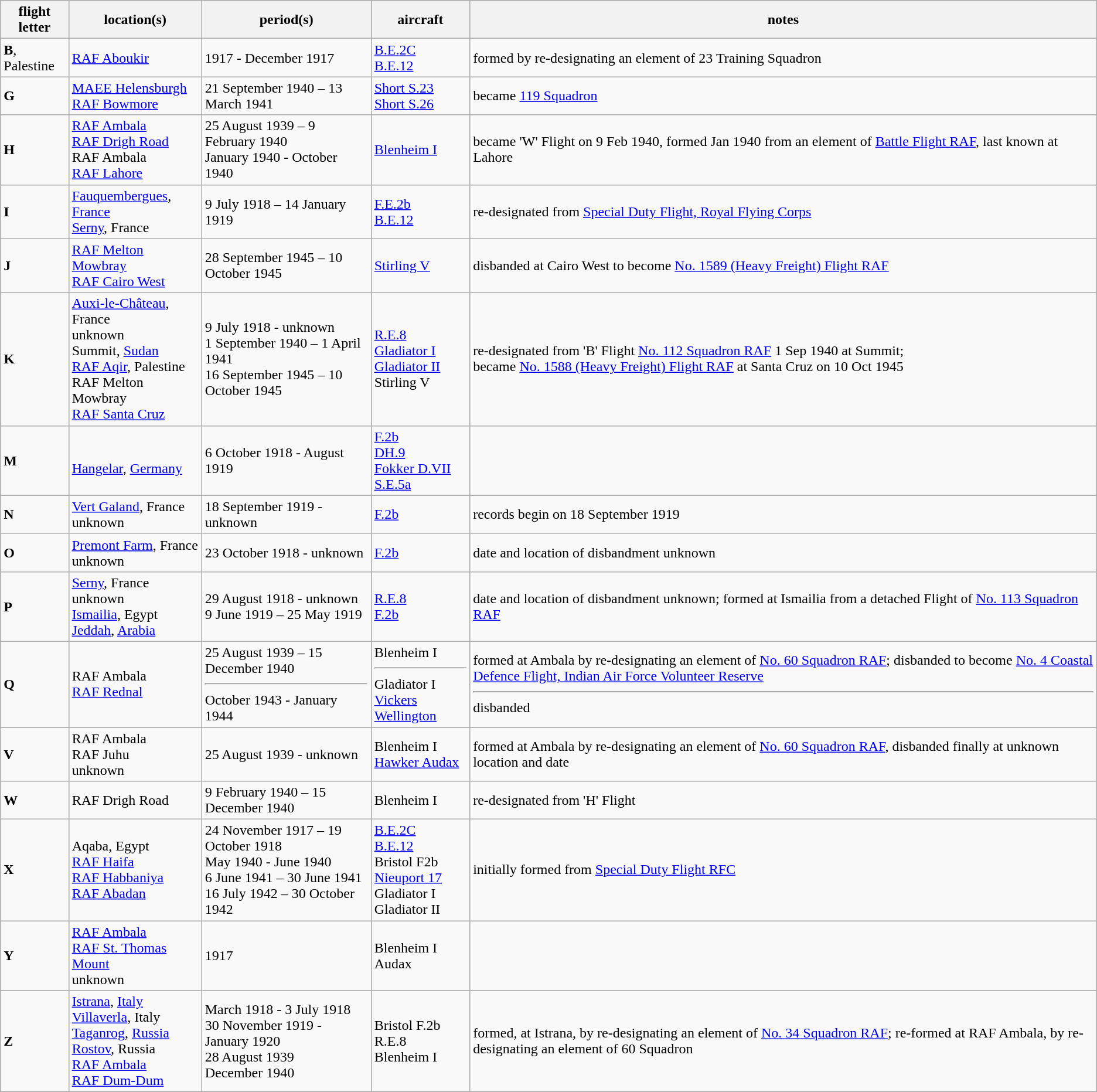<table class="wikitable sortable">
<tr>
<th>flight letter</th>
<th>location(s)</th>
<th>period(s)</th>
<th>aircraft</th>
<th>notes</th>
</tr>
<tr>
<td><strong>B</strong>, Palestine</td>
<td><a href='#'>RAF Aboukir</a><br></td>
<td>1917 - December 1917</td>
<td><a href='#'>B.E.2C</a><br><a href='#'>B.E.12</a></td>
<td>formed by re-designating an element of 23 Training Squadron</td>
</tr>
<tr>
<td><strong>G</strong></td>
<td><a href='#'>MAEE Helensburgh</a><br><a href='#'>RAF Bowmore</a></td>
<td>21 September 1940 – 13 March 1941</td>
<td><a href='#'>Short S.23</a><br><a href='#'>Short S.26</a></td>
<td>became <a href='#'>119 Squadron</a></td>
</tr>
<tr>
<td><strong>H</strong></td>
<td><a href='#'>RAF Ambala</a><br><a href='#'>RAF Drigh Road</a><br>RAF Ambala<br><a href='#'>RAF Lahore</a></td>
<td>25 August 1939 – 9 February 1940<br>January 1940 - October 1940</td>
<td><a href='#'>Blenheim I</a></td>
<td>became 'W' Flight on 9 Feb 1940, formed Jan 1940 from an element of <a href='#'>Battle Flight RAF</a>, last known at Lahore</td>
</tr>
<tr>
<td><strong>I</strong></td>
<td><a href='#'>Fauquembergues</a>, <a href='#'>France</a><br><a href='#'>Serny</a>, France</td>
<td>9 July 1918 – 14 January 1919</td>
<td><a href='#'>F.E.2b</a><br><a href='#'>B.E.12</a></td>
<td>re-designated from <a href='#'>Special Duty Flight, Royal Flying Corps</a></td>
</tr>
<tr>
<td><strong>J</strong></td>
<td><a href='#'>RAF Melton Mowbray</a><br><a href='#'>RAF Cairo West</a></td>
<td>28 September 1945 – 10 October 1945</td>
<td><a href='#'>Stirling V</a></td>
<td>disbanded at Cairo West to become <a href='#'>No. 1589 (Heavy Freight) Flight RAF</a></td>
</tr>
<tr>
<td><strong>K</strong></td>
<td><a href='#'>Auxi-le-Château</a>, France<br>unknown<br>Summit, <a href='#'>Sudan</a><br><a href='#'>RAF Aqir</a>, Palestine<br>RAF Melton Mowbray<br><a href='#'>RAF Santa Cruz</a></td>
<td>9 July 1918 - unknown<br>1 September 1940 – 1 April 1941<br>16 September 1945 – 10 October 1945</td>
<td><a href='#'>R.E.8</a><br><a href='#'>Gladiator I</a><br><a href='#'>Gladiator II</a><br>Stirling V</td>
<td>re-designated from 'B' Flight <a href='#'>No. 112 Squadron RAF</a> 1 Sep 1940 at Summit;<br>became <a href='#'>No. 1588 (Heavy Freight) Flight RAF</a> at Santa Cruz on 10 Oct 1945</td>
</tr>
<tr>
<td><strong>M</strong></td>
<td><br><a href='#'>Hangelar</a>, <a href='#'>Germany</a></td>
<td>6 October 1918 - August 1919</td>
<td><a href='#'>F.2b</a><br><a href='#'>DH.9</a><br><a href='#'>Fokker D.VII</a><br><a href='#'>S.E.5a</a></td>
<td></td>
</tr>
<tr>
<td><strong>N</strong></td>
<td><a href='#'>Vert Galand</a>, France<br>unknown</td>
<td>18 September 1919 - unknown</td>
<td><a href='#'>F.2b</a></td>
<td>records begin on 18 September 1919</td>
</tr>
<tr>
<td><strong>O</strong></td>
<td><a href='#'>Premont Farm</a>, France<br>unknown</td>
<td>23 October 1918 - unknown</td>
<td><a href='#'>F.2b</a></td>
<td>date and location of disbandment unknown</td>
</tr>
<tr>
<td><strong>P</strong></td>
<td><a href='#'>Serny</a>, France<br>unknown<br><a href='#'>Ismailia</a>, Egypt<br><a href='#'>Jeddah</a>, <a href='#'>Arabia</a></td>
<td>29 August 1918 - unknown<br>9 June 1919 – 25 May 1919</td>
<td><a href='#'>R.E.8</a><br><a href='#'>F.2b</a></td>
<td>date and location of disbandment unknown; formed at Ismailia from a detached Flight of <a href='#'>No. 113 Squadron RAF</a></td>
</tr>
<tr>
<td><strong>Q</strong></td>
<td>RAF Ambala<br><a href='#'>RAF Rednal</a></td>
<td>25 August 1939 – 15 December 1940<hr>October 1943 - January 1944</td>
<td>Blenheim I<hr>Gladiator I<br><a href='#'>Vickers Wellington</a></td>
<td>formed at Ambala by re-designating an element of <a href='#'>No. 60 Squadron RAF</a>; disbanded to become <a href='#'>No. 4 Coastal Defence Flight, Indian Air Force Volunteer Reserve</a><hr>disbanded</td>
</tr>
<tr>
<td><strong>V</strong></td>
<td>RAF Ambala<br>RAF Juhu<br>unknown</td>
<td>25 August 1939 - unknown</td>
<td>Blenheim I<br><a href='#'>Hawker Audax</a></td>
<td>formed at Ambala by re-designating an element of <a href='#'>No. 60 Squadron RAF</a>, disbanded finally at unknown location and date</td>
</tr>
<tr>
<td><strong>W</strong></td>
<td>RAF Drigh Road</td>
<td>9 February 1940 – 15 December 1940</td>
<td>Blenheim I</td>
<td>re-designated from 'H' Flight</td>
</tr>
<tr>
<td><strong>X</strong></td>
<td>Aqaba, Egypt<br><a href='#'>RAF Haifa</a><br><a href='#'>RAF Habbaniya</a><br><a href='#'>RAF Abadan</a></td>
<td>24 November 1917 – 19 October 1918<br>May 1940 - June 1940<br>6 June 1941 – 30 June 1941<br>16 July 1942 – 30 October 1942</td>
<td><a href='#'>B.E.2C</a><br><a href='#'>B.E.12</a><br>Bristol F2b<br><a href='#'>Nieuport 17</a><br>Gladiator I<br>Gladiator II</td>
<td>initially formed from <a href='#'>Special Duty Flight RFC</a></td>
</tr>
<tr>
<td><strong>Y</strong></td>
<td><a href='#'>RAF Ambala</a><br><a href='#'>RAF St. Thomas Mount</a><br>unknown</td>
<td>1917</td>
<td>Blenheim I<br>Audax</td>
<td></td>
</tr>
<tr>
<td><strong>Z</strong></td>
<td><a href='#'>Istrana</a>, <a href='#'>Italy</a><br><a href='#'>Villaverla</a>, Italy<br><a href='#'>Taganrog</a>, <a href='#'>Russia</a><br><a href='#'>Rostov</a>, Russia<br><a href='#'>RAF Ambala</a><br><a href='#'>RAF Dum-Dum</a></td>
<td>March 1918 - 3 July 1918<br>30 November 1919 - January 1920<br>28 August 1939<br>December 1940</td>
<td>Bristol F.2b<br>R.E.8<br>Blenheim I</td>
<td>formed, at Istrana, by re-designating an element of <a href='#'>No. 34 Squadron RAF</a>; re-formed at RAF Ambala, by re-designating an element of 60 Squadron</td>
</tr>
</table>
